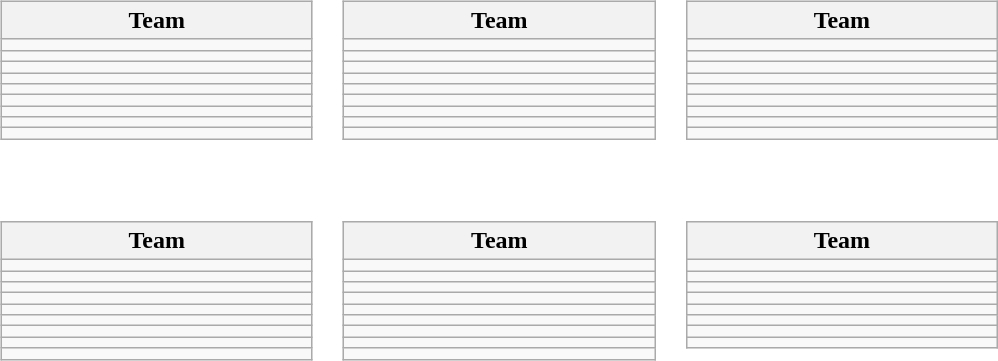<table>
<tr valign=top>
<td><br><table class="wikitable">
<tr>
<th width=200>Team</th>
</tr>
<tr>
<td><strong></strong></td>
</tr>
<tr>
<td><strong></strong></td>
</tr>
<tr>
<td><strong></strong></td>
</tr>
<tr>
<td><strong></strong></td>
</tr>
<tr>
<td><strong></strong></td>
</tr>
<tr>
<td><strong></strong></td>
</tr>
<tr>
<td><strong></strong></td>
</tr>
<tr>
<td></td>
</tr>
<tr>
<td><strong></strong></td>
</tr>
</table>
</td>
<td><br><table class="wikitable">
<tr>
<th width=200>Team</th>
</tr>
<tr>
<td></td>
</tr>
<tr>
<td></td>
</tr>
<tr>
<td></td>
</tr>
<tr>
<td></td>
</tr>
<tr>
<td></td>
</tr>
<tr>
<td><strong></strong></td>
</tr>
<tr>
<td><strong></strong></td>
</tr>
<tr>
<td><strong></strong></td>
</tr>
<tr>
<td></td>
</tr>
</table>
</td>
<td><br><table class="wikitable">
<tr>
<th width=200>Team</th>
</tr>
<tr>
<td></td>
</tr>
<tr>
<td></td>
</tr>
<tr>
<td></td>
</tr>
<tr>
<td><strong></strong></td>
</tr>
<tr>
<td></td>
</tr>
<tr>
<td><strong></strong></td>
</tr>
<tr>
<td></td>
</tr>
<tr>
<td><strong></strong></td>
</tr>
<tr>
<td></td>
</tr>
</table>
</td>
</tr>
<tr valign=top>
<td><br><table class="wikitable">
<tr>
<th width=200>Team</th>
</tr>
<tr>
<td></td>
</tr>
<tr>
<td></td>
</tr>
<tr>
<td></td>
</tr>
<tr>
<td></td>
</tr>
<tr>
<td></td>
</tr>
<tr>
<td></td>
</tr>
<tr>
<td></td>
</tr>
<tr>
<td></td>
</tr>
<tr>
<td></td>
</tr>
</table>
</td>
<td><br><table class="wikitable">
<tr>
<th width=200>Team</th>
</tr>
<tr>
<td></td>
</tr>
<tr>
<td></td>
</tr>
<tr>
<td></td>
</tr>
<tr>
<td></td>
</tr>
<tr>
<td></td>
</tr>
<tr>
<td></td>
</tr>
<tr>
<td></td>
</tr>
<tr>
<td></td>
</tr>
<tr>
<td></td>
</tr>
</table>
</td>
<td><br><table class="wikitable">
<tr>
<th width=200>Team</th>
</tr>
<tr>
<td></td>
</tr>
<tr>
<td></td>
</tr>
<tr>
<td></td>
</tr>
<tr>
<td></td>
</tr>
<tr>
<td></td>
</tr>
<tr>
<td></td>
</tr>
<tr>
<td></td>
</tr>
<tr>
<td></td>
</tr>
</table>
</td>
</tr>
</table>
